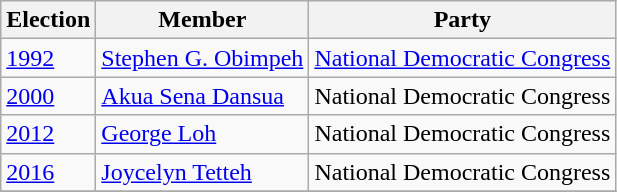<table class="wikitable">
<tr>
<th>Election</th>
<th>Member</th>
<th>Party</th>
</tr>
<tr>
<td><a href='#'>1992</a></td>
<td><a href='#'>Stephen G. Obimpeh</a></td>
<td><a href='#'>National Democratic Congress</a></td>
</tr>
<tr>
<td><a href='#'>2000</a></td>
<td><a href='#'>Akua Sena Dansua</a></td>
<td>National Democratic Congress</td>
</tr>
<tr>
<td><a href='#'>2012</a></td>
<td><a href='#'>George Loh</a></td>
<td>National Democratic Congress</td>
</tr>
<tr>
<td><a href='#'>2016</a></td>
<td><a href='#'>Joycelyn Tetteh</a></td>
<td>National Democratic Congress</td>
</tr>
<tr>
</tr>
</table>
